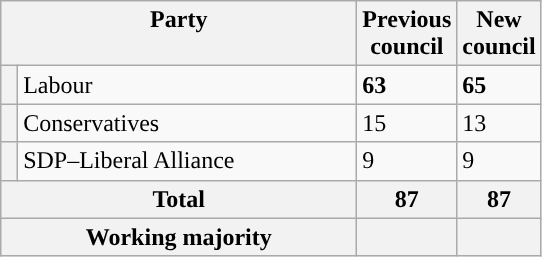<table class="wikitable">
<tr>
<th valign=top colspan="2" style="width: 230px">Party</th>
<th valign=top style="width: 30px">Previous council</th>
<th valign=top style="width: 30px">New council</th>
</tr>
<tr>
<th style="background-color: "></th>
<td>Labour</td>
<td><strong>63</strong></td>
<td><strong>65</strong></td>
</tr>
<tr>
<th style="background-color: "></th>
<td>Conservatives</td>
<td>15</td>
<td>13</td>
</tr>
<tr>
<th style="background-color: "></th>
<td>SDP–Liberal Alliance</td>
<td>9</td>
<td>9</td>
</tr>
<tr>
<th colspan=2>Total</th>
<th style="text-align: center">87</th>
<th colspan=3>87</th>
</tr>
<tr>
<th colspan=2>Working majority</th>
<th></th>
<th></th>
</tr>
</table>
